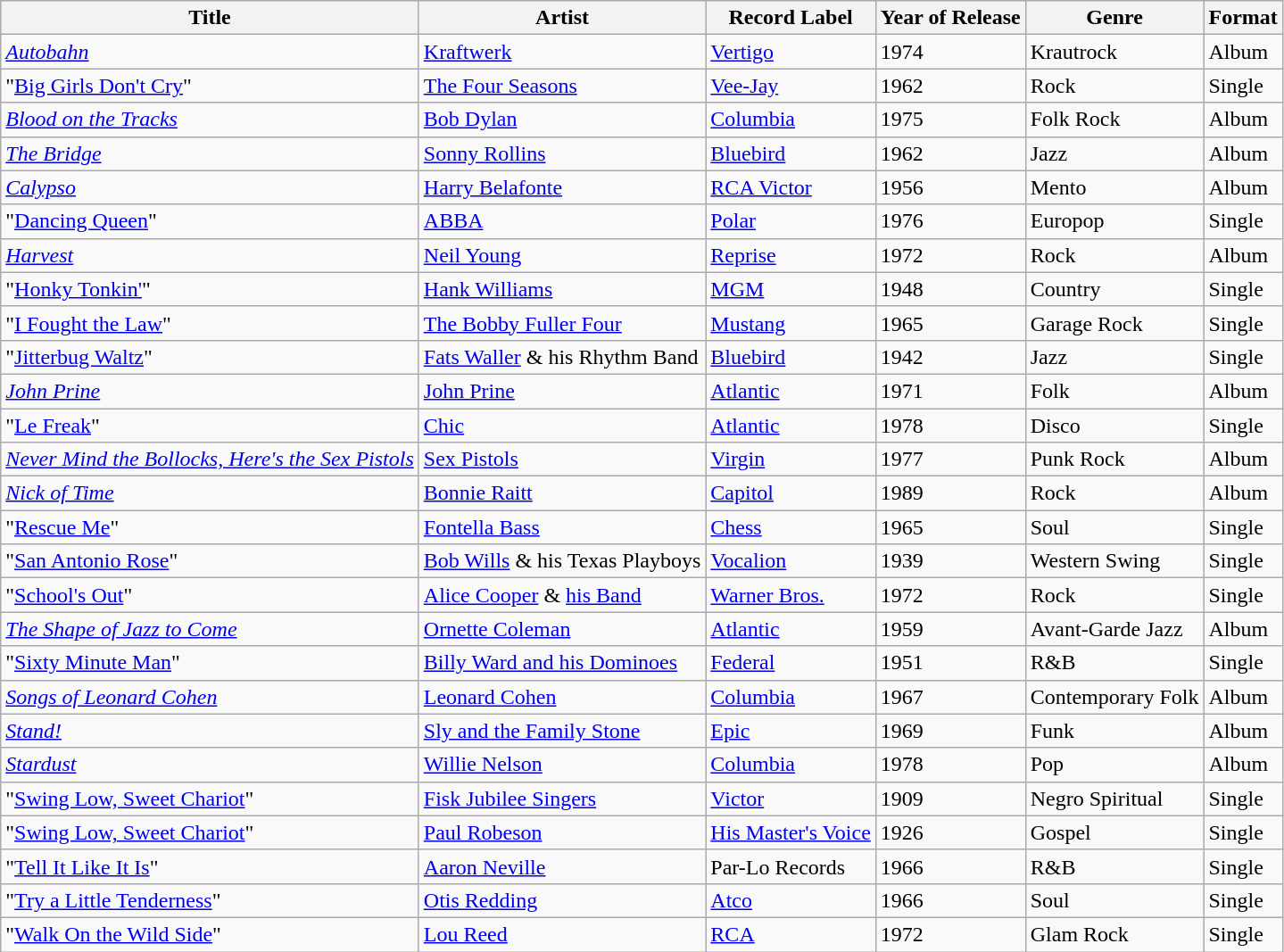<table class="wikitable sortable">
<tr>
<th>Title</th>
<th>Artist</th>
<th>Record Label</th>
<th>Year of Release</th>
<th>Genre</th>
<th>Format</th>
</tr>
<tr>
<td><em><a href='#'>Autobahn</a></em></td>
<td><a href='#'>Kraftwerk</a></td>
<td><a href='#'>Vertigo</a></td>
<td>1974</td>
<td>Krautrock</td>
<td>Album</td>
</tr>
<tr>
<td>"<a href='#'>Big Girls Don't Cry</a>"</td>
<td><a href='#'>The Four Seasons</a></td>
<td><a href='#'>Vee-Jay</a></td>
<td>1962</td>
<td>Rock</td>
<td>Single</td>
</tr>
<tr>
<td><em><a href='#'>Blood on the Tracks</a></em></td>
<td><a href='#'>Bob Dylan</a></td>
<td><a href='#'>Columbia</a></td>
<td>1975</td>
<td>Folk Rock</td>
<td>Album</td>
</tr>
<tr>
<td><em><a href='#'>The Bridge</a></em></td>
<td><a href='#'>Sonny Rollins</a></td>
<td><a href='#'>Bluebird</a></td>
<td>1962</td>
<td>Jazz</td>
<td>Album</td>
</tr>
<tr>
<td><em><a href='#'>Calypso</a></em></td>
<td><a href='#'>Harry Belafonte</a></td>
<td><a href='#'>RCA Victor</a></td>
<td>1956</td>
<td>Mento</td>
<td>Album</td>
</tr>
<tr>
<td>"<a href='#'>Dancing Queen</a>"</td>
<td><a href='#'>ABBA</a></td>
<td><a href='#'>Polar</a></td>
<td>1976</td>
<td>Europop</td>
<td>Single</td>
</tr>
<tr>
<td><em><a href='#'>Harvest</a></em></td>
<td><a href='#'>Neil Young</a></td>
<td><a href='#'>Reprise</a></td>
<td>1972</td>
<td>Rock</td>
<td>Album</td>
</tr>
<tr>
<td>"<a href='#'>Honky Tonkin'</a>"</td>
<td><a href='#'>Hank Williams</a></td>
<td><a href='#'>MGM</a></td>
<td>1948</td>
<td>Country</td>
<td>Single</td>
</tr>
<tr>
<td>"<a href='#'>I Fought the Law</a>"</td>
<td><a href='#'>The Bobby Fuller Four</a></td>
<td><a href='#'>Mustang</a></td>
<td>1965</td>
<td>Garage Rock</td>
<td>Single</td>
</tr>
<tr>
<td>"<a href='#'>Jitterbug Waltz</a>"</td>
<td><a href='#'>Fats Waller</a> & his Rhythm Band</td>
<td><a href='#'>Bluebird</a></td>
<td>1942</td>
<td>Jazz</td>
<td>Single</td>
</tr>
<tr>
<td><em><a href='#'>John Prine</a></em></td>
<td><a href='#'>John Prine</a></td>
<td><a href='#'>Atlantic</a></td>
<td>1971</td>
<td>Folk</td>
<td>Album</td>
</tr>
<tr>
<td>"<a href='#'>Le Freak</a>"</td>
<td><a href='#'>Chic</a></td>
<td><a href='#'>Atlantic</a></td>
<td>1978</td>
<td>Disco</td>
<td>Single</td>
</tr>
<tr>
<td><em><a href='#'>Never Mind the Bollocks, Here's the Sex Pistols</a></em></td>
<td><a href='#'>Sex Pistols</a></td>
<td><a href='#'>Virgin</a></td>
<td>1977</td>
<td>Punk Rock</td>
<td>Album</td>
</tr>
<tr>
<td><em><a href='#'>Nick of Time</a></em></td>
<td><a href='#'>Bonnie Raitt</a></td>
<td><a href='#'>Capitol</a></td>
<td>1989</td>
<td>Rock</td>
<td>Album</td>
</tr>
<tr>
<td>"<a href='#'>Rescue Me</a>"</td>
<td><a href='#'>Fontella Bass</a></td>
<td><a href='#'>Chess</a></td>
<td>1965</td>
<td>Soul</td>
<td>Single</td>
</tr>
<tr>
<td>"<a href='#'>San Antonio Rose</a>"</td>
<td><a href='#'>Bob Wills</a> & his Texas Playboys</td>
<td><a href='#'>Vocalion</a></td>
<td>1939</td>
<td>Western Swing</td>
<td>Single</td>
</tr>
<tr>
<td>"<a href='#'>School's Out</a>"</td>
<td><a href='#'>Alice Cooper</a> & <a href='#'>his Band</a></td>
<td><a href='#'>Warner Bros.</a></td>
<td>1972</td>
<td>Rock</td>
<td>Single</td>
</tr>
<tr>
<td><em><a href='#'>The Shape of Jazz to Come</a></em></td>
<td><a href='#'>Ornette Coleman</a></td>
<td><a href='#'>Atlantic</a></td>
<td>1959</td>
<td>Avant-Garde Jazz</td>
<td>Album</td>
</tr>
<tr>
<td>"<a href='#'>Sixty Minute Man</a>"</td>
<td><a href='#'>Billy Ward and his Dominoes</a></td>
<td><a href='#'>Federal</a></td>
<td>1951</td>
<td>R&B</td>
<td>Single</td>
</tr>
<tr>
<td><em><a href='#'>Songs of Leonard Cohen</a></em></td>
<td><a href='#'>Leonard Cohen</a></td>
<td><a href='#'>Columbia</a></td>
<td>1967</td>
<td>Contemporary Folk</td>
<td>Album</td>
</tr>
<tr>
<td><em><a href='#'>Stand!</a></em></td>
<td><a href='#'>Sly and the Family Stone</a></td>
<td><a href='#'>Epic</a></td>
<td>1969</td>
<td>Funk</td>
<td>Album</td>
</tr>
<tr>
<td><em><a href='#'>Stardust</a></em></td>
<td><a href='#'>Willie Nelson</a></td>
<td><a href='#'>Columbia</a></td>
<td>1978</td>
<td>Pop</td>
<td>Album</td>
</tr>
<tr>
<td>"<a href='#'>Swing Low, Sweet Chariot</a>"</td>
<td><a href='#'>Fisk Jubilee Singers</a></td>
<td><a href='#'>Victor</a></td>
<td>1909</td>
<td>Negro Spiritual</td>
<td>Single</td>
</tr>
<tr>
<td>"<a href='#'>Swing Low, Sweet Chariot</a>"</td>
<td><a href='#'>Paul Robeson</a></td>
<td><a href='#'>His Master's Voice</a></td>
<td>1926</td>
<td>Gospel</td>
<td>Single</td>
</tr>
<tr>
<td>"<a href='#'>Tell It Like It Is</a>"</td>
<td><a href='#'>Aaron Neville</a></td>
<td>Par-Lo Records</td>
<td>1966</td>
<td>R&B</td>
<td>Single</td>
</tr>
<tr>
<td>"<a href='#'>Try a Little Tenderness</a>"</td>
<td><a href='#'>Otis Redding</a></td>
<td><a href='#'>Atco</a></td>
<td>1966</td>
<td>Soul</td>
<td>Single</td>
</tr>
<tr>
<td>"<a href='#'>Walk On the Wild Side</a>"</td>
<td><a href='#'>Lou Reed</a></td>
<td><a href='#'>RCA</a></td>
<td>1972</td>
<td>Glam Rock</td>
<td>Single</td>
</tr>
</table>
